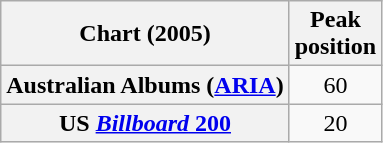<table class="wikitable sortable plainrowheaders" style="text-align:center">
<tr>
<th scope="col">Chart (2005)</th>
<th scope="col">Peak<br>position</th>
</tr>
<tr>
<th scope="row">Australian Albums (<a href='#'>ARIA</a>)</th>
<td>60</td>
</tr>
<tr>
<th scope="row">US <a href='#'><em>Billboard</em> 200</a></th>
<td>20</td>
</tr>
</table>
